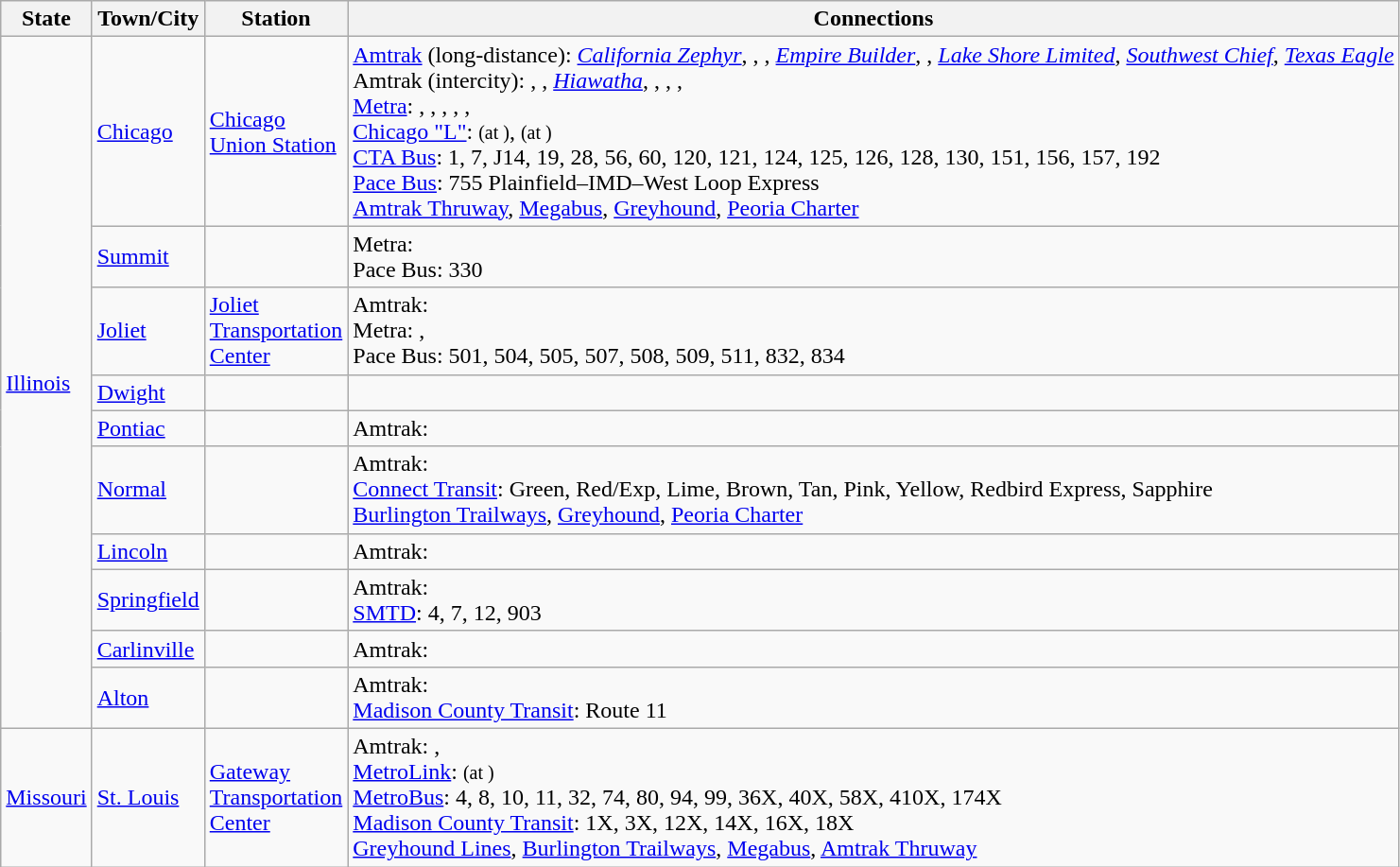<table class="wikitable">
<tr>
<th>State</th>
<th>Town/City</th>
<th>Station</th>
<th>Connections</th>
</tr>
<tr>
<td rowspan=10><a href='#'>Illinois</a></td>
<td><a href='#'>Chicago</a></td>
<td><a href='#'>Chicago<br>Union Station</a></td>
<td> <a href='#'>Amtrak</a> (long-distance): <em><a href='#'>California Zephyr</a></em>, , , <em><a href='#'>Empire Builder</a></em>, , <em><a href='#'>Lake Shore Limited</a></em>, <em><a href='#'>Southwest Chief</a></em>, <em><a href='#'>Texas Eagle</a></em><br> Amtrak (intercity): , , <em><a href='#'>Hiawatha</a></em>, , , , <br> <a href='#'>Metra</a>: , , , , , <br> <a href='#'>Chicago "L"</a>:  <small>(at )</small>,     <small>(at )</small><br> <a href='#'>CTA Bus</a>: 1, 7, J14, 19, 28, 56, 60, 120, 121, 124, 125, 126, 128, 130, 151, 156, 157, 192<br> <a href='#'>Pace Bus</a>: 755 Plainfield–IMD–West Loop Express<br> <a href='#'>Amtrak Thruway</a>,  <a href='#'>Megabus</a>,  <a href='#'>Greyhound</a>, <a href='#'>Peoria Charter</a></td>
</tr>
<tr *()>
<td><a href='#'>Summit</a></td>
<td></td>
<td> Metra: <br> Pace Bus: 330</td>
</tr>
<tr>
<td><a href='#'>Joliet</a></td>
<td><a href='#'>Joliet<br>Transportation<br>Center</a></td>
<td> Amtrak: <br> Metra: , <br> Pace Bus: 501, 504, 505, 507, 508, 509, 511, 832, 834</td>
</tr>
<tr>
<td><a href='#'>Dwight</a></td>
<td></td>
<td></td>
</tr>
<tr>
<td><a href='#'>Pontiac</a></td>
<td></td>
<td> Amtrak: </td>
</tr>
<tr>
<td><a href='#'>Normal</a></td>
<td></td>
<td> Amtrak: <br> <a href='#'>Connect Transit</a>: Green, Red/Exp, Lime, Brown, Tan, Pink, Yellow, Redbird Express, Sapphire<br> <a href='#'>Burlington Trailways</a>,  <a href='#'>Greyhound</a>, <a href='#'>Peoria Charter</a></td>
</tr>
<tr>
<td><a href='#'>Lincoln</a></td>
<td></td>
<td> Amtrak: </td>
</tr>
<tr>
<td><a href='#'>Springfield</a></td>
<td></td>
<td> Amtrak: <br> <a href='#'>SMTD</a>: 4, 7, 12, 903</td>
</tr>
<tr>
<td><a href='#'>Carlinville</a></td>
<td></td>
<td> Amtrak: </td>
</tr>
<tr>
<td><a href='#'>Alton</a></td>
<td></td>
<td> Amtrak: <br> <a href='#'>Madison County Transit</a>: Route 11</td>
</tr>
<tr>
<td><a href='#'>Missouri</a></td>
<td><a href='#'>St. Louis</a></td>
<td><a href='#'>Gateway<br>Transportation<br>Center</a></td>
<td> Amtrak: , <br> <a href='#'>MetroLink</a>:   <small>(at )</small><br> <a href='#'>MetroBus</a>: 4, 8, 10, 11, 32, 74, 80, 94, 99, 36X, 40X, 58X, 410X, 174X<br> <a href='#'>Madison County Transit</a>: 1X, 3X, 12X, 14X, 16X, 18X <br>  <a href='#'>Greyhound Lines</a>,  <a href='#'>Burlington Trailways</a>,  <a href='#'>Megabus</a>,  <a href='#'>Amtrak Thruway</a></td>
</tr>
</table>
